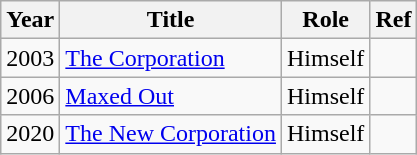<table class="wikitable">
<tr>
<th>Year</th>
<th>Title</th>
<th>Role</th>
<th>Ref</th>
</tr>
<tr>
<td>2003</td>
<td><a href='#'>The Corporation</a></td>
<td>Himself</td>
<td></td>
</tr>
<tr>
<td>2006</td>
<td><a href='#'>Maxed Out</a></td>
<td>Himself</td>
<td></td>
</tr>
<tr>
<td>2020</td>
<td><a href='#'>The New Corporation</a></td>
<td>Himself</td>
<td></td>
</tr>
</table>
